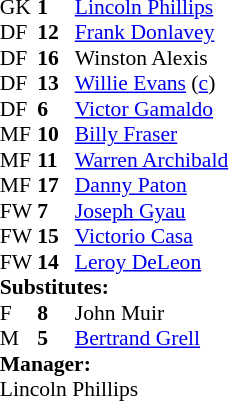<table style="font-size:90%; margin:0.2em auto;" cellspacing="0" cellpadding="0">
<tr>
<th width="25"></th>
<th width="25"></th>
</tr>
<tr>
<td>GK</td>
<td><strong>1</strong></td>
<td> <a href='#'>Lincoln Phillips</a></td>
</tr>
<tr>
<td>DF</td>
<td><strong>12</strong></td>
<td> <a href='#'>Frank Donlavey</a></td>
</tr>
<tr>
<td>DF</td>
<td><strong>16</strong></td>
<td> Winston Alexis</td>
</tr>
<tr>
<td>DF</td>
<td><strong>13</strong></td>
<td> <a href='#'>Willie Evans</a> (<a href='#'>c</a>)</td>
</tr>
<tr>
<td>DF</td>
<td><strong>6</strong></td>
<td> <a href='#'>Victor Gamaldo</a></td>
</tr>
<tr>
<td>MF</td>
<td><strong>10</strong></td>
<td> <a href='#'>Billy Fraser</a></td>
</tr>
<tr>
<td>MF</td>
<td><strong>11 </strong></td>
<td> <a href='#'>Warren Archibald</a></td>
</tr>
<tr>
<td>MF</td>
<td><strong>17</strong></td>
<td> <a href='#'>Danny Paton</a></td>
</tr>
<tr>
<td>FW</td>
<td><strong>7</strong></td>
<td> <a href='#'>Joseph Gyau</a></td>
</tr>
<tr>
<td>FW</td>
<td><strong>15</strong></td>
<td> <a href='#'>Victorio Casa</a></td>
</tr>
<tr>
<td>FW</td>
<td><strong>14</strong></td>
<td> <a href='#'>Leroy DeLeon</a></td>
</tr>
<tr>
<td colspan="4"><strong>Substitutes:</strong></td>
</tr>
<tr>
<td>F</td>
<td><strong>8</strong></td>
<td> John Muir</td>
<td></td>
<td></td>
</tr>
<tr>
<td>M</td>
<td><strong>5</strong></td>
<td> <a href='#'>Bertrand Grell</a></td>
<td></td>
<td></td>
</tr>
<tr>
<td colspan=3><strong>Manager:</strong></td>
</tr>
<tr>
<td colspan=4> Lincoln Phillips</td>
</tr>
</table>
